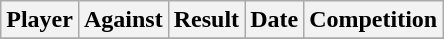<table class="wikitable sortable">
<tr>
<th>Player</th>
<th>Against</th>
<th>Result</th>
<th>Date</th>
<th>Competition</th>
</tr>
<tr>
</tr>
</table>
